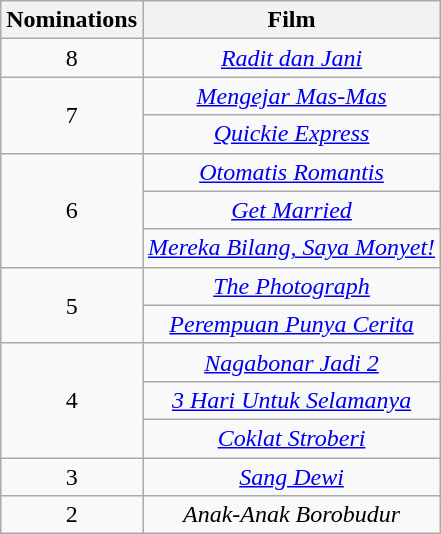<table class="wikitable">
<tr>
<th>Nominations</th>
<th>Film</th>
</tr>
<tr>
<td style="text-align:center">8</td>
<td style="text-align:center"><em><a href='#'>Radit dan Jani</a></em></td>
</tr>
<tr>
<td style="text-align:center" rowspan= "2">7</td>
<td style="text-align:center"><em><a href='#'>Mengejar Mas-Mas</a></em></td>
</tr>
<tr>
<td style="text-align:center"><em><a href='#'>Quickie Express</a></em></td>
</tr>
<tr>
<td style="text-align:center" rowspan= "3">6</td>
<td style="text-align:center"><em><a href='#'>Otomatis Romantis</a></em></td>
</tr>
<tr>
<td style="text-align:center"><em><a href='#'>Get Married</a></em></td>
</tr>
<tr>
<td style="text-align:center"><em><a href='#'>Mereka Bilang, Saya Monyet!</a></em></td>
</tr>
<tr>
<td style="text-align:center" rowspan= "2">5</td>
<td style="text-align:center"><em><a href='#'>The Photograph</a></em></td>
</tr>
<tr>
<td style="text-align:center"><em><a href='#'>Perempuan Punya Cerita</a></em></td>
</tr>
<tr>
<td style="text-align:center" rowspan= "3">4</td>
<td style="text-align:center"><em><a href='#'>Nagabonar Jadi 2</a></em></td>
</tr>
<tr>
<td style="text-align:center"><em><a href='#'>3 Hari Untuk Selamanya</a></em></td>
</tr>
<tr>
<td style="text-align:center"><em><a href='#'>Coklat Stroberi</a></em></td>
</tr>
<tr>
<td style="text-align:center">3</td>
<td style="text-align:center"><em><a href='#'>Sang Dewi</a></em></td>
</tr>
<tr>
<td style="text-align:center">2</td>
<td style="text-align:center"><em>Anak-Anak Borobudur</em></td>
</tr>
</table>
